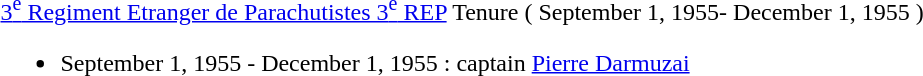<table>
<tr>
<td valign=top><br>
<a href='#'>3<sup>e</sup> Regiment Etranger de Parachutistes 3<sup>e</sup> REP</a> Tenure ( September 1, 1955- December 1, 1955 )<ul><li>September 1, 1955 - December 1, 1955 : captain <a href='#'>Pierre Darmuzai</a></li></ul></td>
</tr>
</table>
